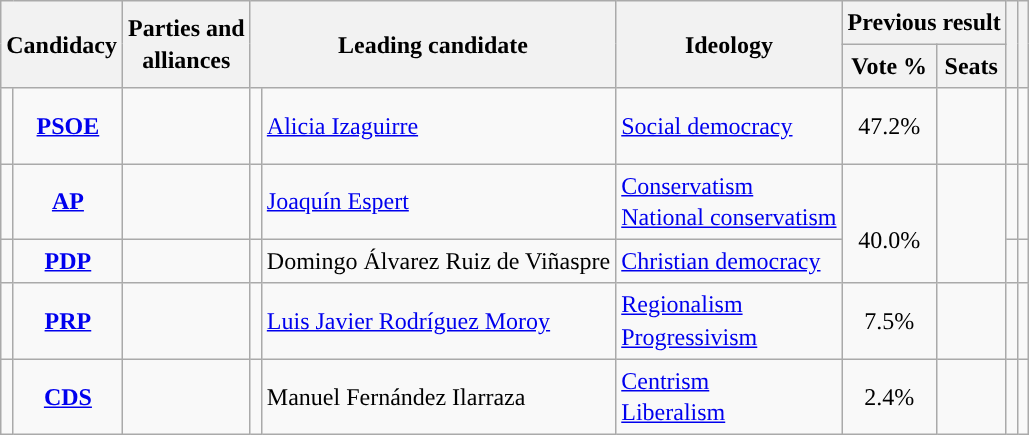<table class="wikitable" style="line-height:1.35em; text-align:left;">
<tr>
<th colspan="2" rowspan="2">Candidacy</th>
<th rowspan="2">Parties and<br>alliances</th>
<th colspan="2" rowspan="2">Leading candidate</th>
<th rowspan="2">Ideology</th>
<th colspan="2">Previous result</th>
<th rowspan="2"></th>
<th rowspan="2"></th>
</tr>
<tr>
<th>Vote %</th>
<th>Seats</th>
</tr>
<tr>
<td width="1" style="color:inherit;background:"></td>
<td align="center"><strong><a href='#'>PSOE</a></strong></td>
<td></td>
<td></td>
<td><a href='#'>Alicia Izaguirre</a></td>
<td><a href='#'>Social democracy</a></td>
<td align="center">47.2%</td>
<td></td>
<td></td>
<td><br><br></td>
</tr>
<tr>
<td style="color:inherit;background:"></td>
<td align="center"><strong><a href='#'>AP</a></strong></td>
<td></td>
<td></td>
<td><a href='#'>Joaquín Espert</a></td>
<td><a href='#'>Conservatism</a><br><a href='#'>National conservatism</a></td>
<td rowspan="2" align="center"><br>40.0%<br></td>
<td rowspan="2"></td>
<td></td>
<td><br></td>
</tr>
<tr>
<td style="color:inherit;background:"></td>
<td align="center"><strong><a href='#'>PDP</a></strong></td>
<td></td>
<td></td>
<td>Domingo Álvarez Ruiz de Viñaspre</td>
<td><a href='#'>Christian democracy</a></td>
<td></td>
<td></td>
</tr>
<tr>
<td style="color:inherit;background:"></td>
<td align="center"><strong><a href='#'>PRP</a></strong></td>
<td></td>
<td></td>
<td><a href='#'>Luis Javier Rodríguez Moroy</a></td>
<td><a href='#'>Regionalism</a><br><a href='#'>Progressivism</a></td>
<td align="center">7.5%</td>
<td></td>
<td></td>
<td></td>
</tr>
<tr>
<td style="color:inherit;background:"></td>
<td align="center"><strong><a href='#'>CDS</a></strong></td>
<td></td>
<td></td>
<td>Manuel Fernández Ilarraza</td>
<td><a href='#'>Centrism</a><br><a href='#'>Liberalism</a></td>
<td align="center">2.4%</td>
<td></td>
<td></td>
<td></td>
</tr>
</table>
